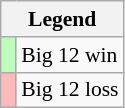<table class="wikitable" style="font-size:90%">
<tr>
<th colspan="2">Legend</th>
</tr>
<tr>
<td style="background:#bfb;"> </td>
<td>Big 12 win</td>
</tr>
<tr>
<td style="background:#fbb;"> </td>
<td>Big 12 loss</td>
</tr>
</table>
